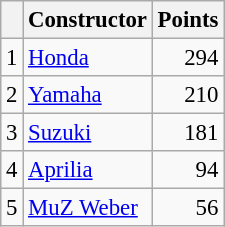<table class="wikitable" style="font-size: 95%;">
<tr>
<th></th>
<th>Constructor</th>
<th>Points</th>
</tr>
<tr>
<td align=center>1</td>
<td> <a href='#'>Honda</a></td>
<td align=right>294</td>
</tr>
<tr>
<td align=center>2</td>
<td> <a href='#'>Yamaha</a></td>
<td align=right>210</td>
</tr>
<tr>
<td align=center>3</td>
<td> <a href='#'>Suzuki</a></td>
<td align=right>181</td>
</tr>
<tr>
<td align=center>4</td>
<td> <a href='#'>Aprilia</a></td>
<td align=right>94</td>
</tr>
<tr>
<td align=center>5</td>
<td> <a href='#'>MuZ Weber</a></td>
<td align=right>56</td>
</tr>
</table>
